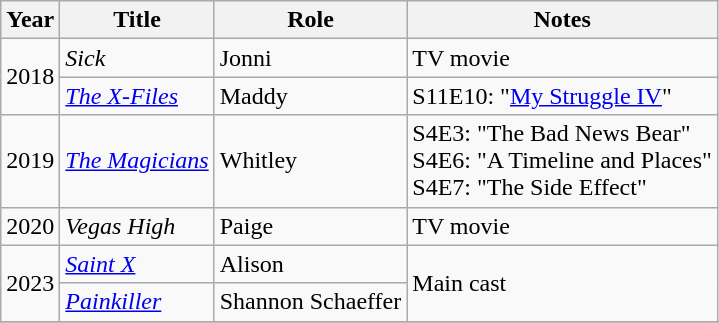<table class="wikitable">
<tr>
<th>Year</th>
<th>Title</th>
<th>Role</th>
<th>Notes</th>
</tr>
<tr>
<td rowspan=2>2018</td>
<td><em>Sick</em></td>
<td>Jonni</td>
<td>TV movie</td>
</tr>
<tr>
<td><em><a href='#'>The X-Files</a></em></td>
<td>Maddy</td>
<td>S11E10: "<a href='#'>My Struggle IV</a>"</td>
</tr>
<tr>
<td>2019</td>
<td><em><a href='#'>The Magicians</a></em></td>
<td>Whitley</td>
<td>S4E3: "The Bad News Bear" <br> S4E6: "A Timeline and Places" <br> S4E7: "The Side Effect" <br></td>
</tr>
<tr>
<td>2020</td>
<td><em>Vegas High</em></td>
<td>Paige</td>
<td>TV movie</td>
</tr>
<tr>
<td rowspan=2>2023</td>
<td><em><a href='#'>Saint X</a></em></td>
<td>Alison</td>
<td rowspan=2>Main cast</td>
</tr>
<tr>
<td><em><a href='#'>Painkiller</a></em></td>
<td>Shannon Schaeffer</td>
</tr>
<tr>
</tr>
</table>
